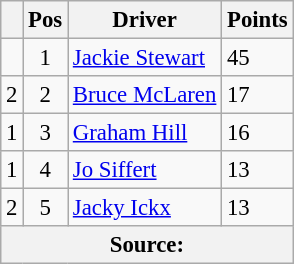<table class="wikitable" style="font-size: 95%;">
<tr>
<th></th>
<th>Pos</th>
<th>Driver</th>
<th>Points</th>
</tr>
<tr>
<td align="left"></td>
<td align="center">1</td>
<td> <a href='#'>Jackie Stewart</a></td>
<td align="left">45</td>
</tr>
<tr>
<td align="left"> 2</td>
<td align="center">2</td>
<td> <a href='#'>Bruce McLaren</a></td>
<td align="left">17</td>
</tr>
<tr>
<td align="left"> 1</td>
<td align="center">3</td>
<td> <a href='#'>Graham Hill</a></td>
<td align="left">16</td>
</tr>
<tr>
<td align="left"> 1</td>
<td align="center">4</td>
<td> <a href='#'>Jo Siffert</a></td>
<td align="left">13</td>
</tr>
<tr>
<td align="left"> 2</td>
<td align="center">5</td>
<td> <a href='#'>Jacky Ickx</a></td>
<td align="left">13</td>
</tr>
<tr>
<th colspan=4>Source: </th>
</tr>
</table>
